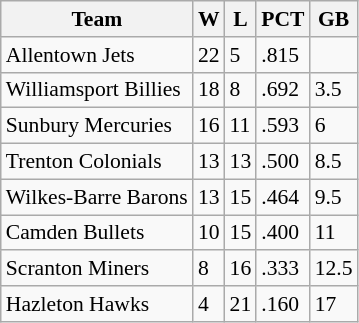<table class="wikitable" style="font-size:90%">
<tr>
<th>Team</th>
<th>W</th>
<th>L</th>
<th>PCT</th>
<th>GB</th>
</tr>
<tr>
<td>Allentown Jets</td>
<td>22</td>
<td>5</td>
<td>.815</td>
<td></td>
</tr>
<tr>
<td>Williamsport Billies</td>
<td>18</td>
<td>8</td>
<td>.692</td>
<td>3.5</td>
</tr>
<tr>
<td>Sunbury Mercuries</td>
<td>16</td>
<td>11</td>
<td>.593</td>
<td>6</td>
</tr>
<tr>
<td>Trenton Colonials</td>
<td>13</td>
<td>13</td>
<td>.500</td>
<td>8.5</td>
</tr>
<tr>
<td>Wilkes-Barre Barons</td>
<td>13</td>
<td>15</td>
<td>.464</td>
<td>9.5</td>
</tr>
<tr>
<td>Camden Bullets</td>
<td>10</td>
<td>15</td>
<td>.400</td>
<td>11</td>
</tr>
<tr>
<td>Scranton Miners</td>
<td>8</td>
<td>16</td>
<td>.333</td>
<td>12.5</td>
</tr>
<tr>
<td>Hazleton Hawks</td>
<td>4</td>
<td>21</td>
<td>.160</td>
<td>17</td>
</tr>
</table>
